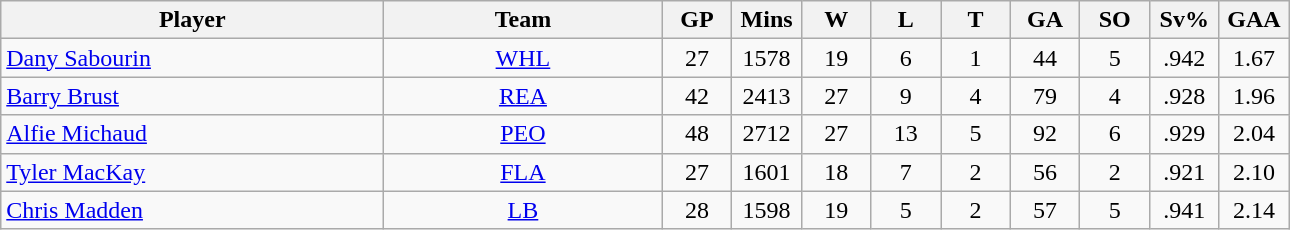<table class="wikitable">
<tr>
<th bgcolor="#DDDDFF" width="27.5%">Player</th>
<th bgcolor="#DDDDFF" width="20%">Team</th>
<th bgcolor="#DDDDFF" width="5%">GP</th>
<th bgcolor="#DDDDFF" width="5%">Mins</th>
<th bgcolor="#DDDDFF" width="5%">W</th>
<th bgcolor="#DDDDFF" width="5%">L</th>
<th bgcolor="#DDDDFF" width="5%">T</th>
<th bgcolor="#DDDDFF" width="5%">GA</th>
<th bgcolor="#DDDDFF" width="5%">SO</th>
<th bgcolor="#DDDDFF" width="5%">Sv%</th>
<th bgcolor="#DDDDFF" width="5%">GAA</th>
</tr>
<tr align="center">
<td align="left"><a href='#'>Dany Sabourin</a></td>
<td><a href='#'>WHL</a></td>
<td>27</td>
<td>1578</td>
<td>19</td>
<td>6</td>
<td>1</td>
<td>44</td>
<td>5</td>
<td>.942</td>
<td>1.67</td>
</tr>
<tr align="center">
<td align="left"><a href='#'>Barry Brust</a></td>
<td><a href='#'>REA</a></td>
<td>42</td>
<td>2413</td>
<td>27</td>
<td>9</td>
<td>4</td>
<td>79</td>
<td>4</td>
<td>.928</td>
<td>1.96</td>
</tr>
<tr align="center">
<td align="left"><a href='#'>Alfie Michaud</a></td>
<td><a href='#'>PEO</a></td>
<td>48</td>
<td>2712</td>
<td>27</td>
<td>13</td>
<td>5</td>
<td>92</td>
<td>6</td>
<td>.929</td>
<td>2.04</td>
</tr>
<tr align="center">
<td align="left"><a href='#'>Tyler MacKay</a></td>
<td><a href='#'>FLA</a></td>
<td>27</td>
<td>1601</td>
<td>18</td>
<td>7</td>
<td>2</td>
<td>56</td>
<td>2</td>
<td>.921</td>
<td>2.10</td>
</tr>
<tr align="center">
<td align="left"><a href='#'>Chris Madden</a></td>
<td><a href='#'>LB</a></td>
<td>28</td>
<td>1598</td>
<td>19</td>
<td>5</td>
<td>2</td>
<td>57</td>
<td>5</td>
<td>.941</td>
<td>2.14</td>
</tr>
</table>
